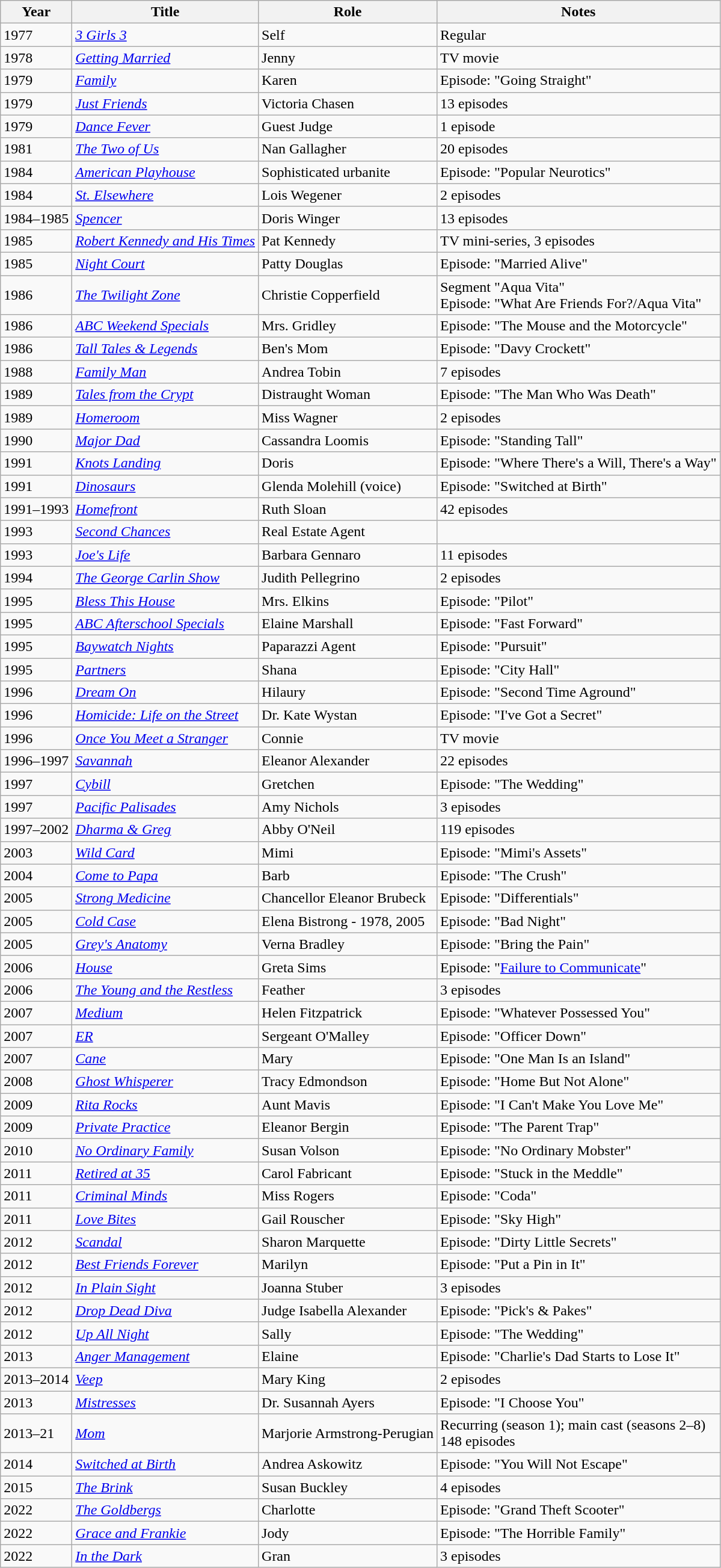<table class="wikitable">
<tr>
<th>Year</th>
<th>Title</th>
<th>Role</th>
<th>Notes</th>
</tr>
<tr>
<td>1977</td>
<td><em><a href='#'>3 Girls 3</a></em></td>
<td>Self</td>
<td>Regular</td>
</tr>
<tr>
<td>1978</td>
<td><em><a href='#'>Getting Married</a></em></td>
<td>Jenny</td>
<td>TV movie</td>
</tr>
<tr>
<td>1979</td>
<td><em><a href='#'>Family</a></em></td>
<td>Karen</td>
<td>Episode: "Going Straight"</td>
</tr>
<tr>
<td>1979</td>
<td><em><a href='#'>Just Friends</a></em></td>
<td>Victoria Chasen</td>
<td>13 episodes</td>
</tr>
<tr>
<td>1979</td>
<td><em><a href='#'>Dance Fever</a></em></td>
<td>Guest Judge</td>
<td>1 episode</td>
</tr>
<tr>
<td>1981</td>
<td><em><a href='#'>The Two of Us</a></em></td>
<td>Nan Gallagher</td>
<td>20 episodes</td>
</tr>
<tr>
<td>1984</td>
<td><em><a href='#'>American Playhouse</a></em></td>
<td>Sophisticated urbanite</td>
<td>Episode: "Popular Neurotics"</td>
</tr>
<tr>
<td>1984</td>
<td><em><a href='#'>St. Elsewhere</a></em></td>
<td>Lois Wegener</td>
<td>2 episodes</td>
</tr>
<tr>
<td>1984–1985</td>
<td><em><a href='#'>Spencer</a></em></td>
<td>Doris Winger</td>
<td>13 episodes</td>
</tr>
<tr>
<td>1985</td>
<td><em><a href='#'>Robert Kennedy and His Times</a></em></td>
<td>Pat Kennedy</td>
<td>TV mini-series, 3 episodes</td>
</tr>
<tr>
<td>1985</td>
<td><em><a href='#'>Night Court</a></em></td>
<td>Patty Douglas</td>
<td>Episode: "Married Alive"</td>
</tr>
<tr>
<td>1986</td>
<td><em><a href='#'>The Twilight Zone</a></em></td>
<td>Christie Copperfield</td>
<td>Segment "Aqua Vita"<br>Episode: "What Are Friends For?/Aqua Vita"</td>
</tr>
<tr>
<td>1986</td>
<td><em><a href='#'>ABC Weekend Specials</a></em></td>
<td>Mrs. Gridley</td>
<td>Episode: "The Mouse and the Motorcycle"</td>
</tr>
<tr>
<td>1986</td>
<td><em><a href='#'>Tall Tales & Legends</a></em></td>
<td>Ben's Mom</td>
<td>Episode: "Davy Crockett"</td>
</tr>
<tr>
<td>1988</td>
<td><em><a href='#'>Family Man</a></em></td>
<td>Andrea Tobin</td>
<td>7 episodes</td>
</tr>
<tr>
<td>1989</td>
<td><em><a href='#'>Tales from the Crypt</a></em></td>
<td>Distraught Woman</td>
<td>Episode: "The Man Who Was Death"</td>
</tr>
<tr>
<td>1989</td>
<td><em><a href='#'>Homeroom</a></em></td>
<td>Miss Wagner</td>
<td>2 episodes</td>
</tr>
<tr>
<td>1990</td>
<td><em><a href='#'>Major Dad</a></em></td>
<td>Cassandra Loomis</td>
<td>Episode: "Standing Tall"</td>
</tr>
<tr>
<td>1991</td>
<td><em><a href='#'>Knots Landing</a></em></td>
<td>Doris</td>
<td>Episode: "Where There's a Will, There's a Way"</td>
</tr>
<tr>
<td>1991</td>
<td><em><a href='#'>Dinosaurs</a></em></td>
<td>Glenda Molehill (voice)</td>
<td>Episode: "Switched at Birth"</td>
</tr>
<tr>
<td>1991–1993</td>
<td><em><a href='#'>Homefront</a></em></td>
<td>Ruth Sloan</td>
<td>42 episodes</td>
</tr>
<tr>
<td>1993</td>
<td><em><a href='#'>Second Chances</a></em></td>
<td>Real Estate Agent</td>
<td></td>
</tr>
<tr>
<td>1993</td>
<td><em><a href='#'>Joe's Life</a></em></td>
<td>Barbara Gennaro</td>
<td>11 episodes</td>
</tr>
<tr>
<td>1994</td>
<td><em><a href='#'>The George Carlin Show</a></em></td>
<td>Judith Pellegrino</td>
<td>2 episodes</td>
</tr>
<tr>
<td>1995</td>
<td><em><a href='#'>Bless This House</a></em></td>
<td>Mrs. Elkins</td>
<td>Episode: "Pilot"</td>
</tr>
<tr>
<td>1995</td>
<td><em><a href='#'>ABC Afterschool Specials</a></em></td>
<td>Elaine Marshall</td>
<td>Episode: "Fast Forward"</td>
</tr>
<tr>
<td>1995</td>
<td><em><a href='#'>Baywatch Nights</a></em></td>
<td>Paparazzi Agent</td>
<td>Episode: "Pursuit"</td>
</tr>
<tr>
<td>1995</td>
<td><em><a href='#'>Partners</a></em></td>
<td>Shana</td>
<td>Episode: "City Hall"</td>
</tr>
<tr>
<td>1996</td>
<td><em><a href='#'>Dream On</a></em></td>
<td>Hilaury</td>
<td>Episode: "Second Time Aground"</td>
</tr>
<tr>
<td>1996</td>
<td><em><a href='#'>Homicide: Life on the Street</a></em></td>
<td>Dr. Kate Wystan</td>
<td>Episode: "I've Got a Secret"</td>
</tr>
<tr>
<td>1996</td>
<td><em><a href='#'>Once You Meet a Stranger</a></em></td>
<td>Connie</td>
<td>TV movie</td>
</tr>
<tr>
<td>1996–1997</td>
<td><em><a href='#'>Savannah</a></em></td>
<td>Eleanor Alexander</td>
<td>22 episodes</td>
</tr>
<tr>
<td>1997</td>
<td><em><a href='#'>Cybill</a></em></td>
<td>Gretchen</td>
<td>Episode: "The Wedding"</td>
</tr>
<tr>
<td>1997</td>
<td><em><a href='#'>Pacific Palisades</a></em></td>
<td>Amy Nichols</td>
<td>3 episodes</td>
</tr>
<tr>
<td>1997–2002</td>
<td><em><a href='#'>Dharma & Greg</a></em></td>
<td>Abby O'Neil</td>
<td>119 episodes</td>
</tr>
<tr>
<td>2003</td>
<td><em><a href='#'>Wild Card</a></em></td>
<td>Mimi</td>
<td>Episode: "Mimi's Assets"</td>
</tr>
<tr>
<td>2004</td>
<td><em><a href='#'>Come to Papa</a></em></td>
<td>Barb</td>
<td>Episode: "The Crush"</td>
</tr>
<tr>
<td>2005</td>
<td><em><a href='#'>Strong Medicine</a></em></td>
<td>Chancellor Eleanor Brubeck</td>
<td>Episode: "Differentials"</td>
</tr>
<tr>
<td>2005</td>
<td><em><a href='#'>Cold Case</a></em></td>
<td>Elena Bistrong - 1978, 2005</td>
<td>Episode: "Bad Night"</td>
</tr>
<tr>
<td>2005</td>
<td><em><a href='#'>Grey's Anatomy</a></em></td>
<td>Verna Bradley</td>
<td>Episode: "Bring the Pain"</td>
</tr>
<tr>
<td>2006</td>
<td><em><a href='#'>House</a></em></td>
<td>Greta Sims</td>
<td>Episode: "<a href='#'>Failure to Communicate</a>"</td>
</tr>
<tr>
<td>2006</td>
<td><em><a href='#'>The Young and the Restless</a></em></td>
<td>Feather</td>
<td>3 episodes</td>
</tr>
<tr>
<td>2007</td>
<td><em><a href='#'>Medium</a></em></td>
<td>Helen Fitzpatrick</td>
<td>Episode: "Whatever Possessed You"</td>
</tr>
<tr>
<td>2007</td>
<td><em><a href='#'>ER</a></em></td>
<td>Sergeant O'Malley</td>
<td>Episode: "Officer Down"</td>
</tr>
<tr>
<td>2007</td>
<td><em><a href='#'>Cane</a></em></td>
<td>Mary</td>
<td>Episode: "One Man Is an Island"</td>
</tr>
<tr>
<td>2008</td>
<td><em><a href='#'>Ghost Whisperer</a></em></td>
<td>Tracy Edmondson</td>
<td>Episode: "Home But Not Alone"</td>
</tr>
<tr>
<td>2009</td>
<td><em><a href='#'>Rita Rocks</a></em></td>
<td>Aunt Mavis</td>
<td>Episode: "I Can't Make You Love Me"</td>
</tr>
<tr>
<td>2009</td>
<td><em><a href='#'>Private Practice</a></em></td>
<td>Eleanor Bergin</td>
<td>Episode: "The Parent Trap"</td>
</tr>
<tr>
<td>2010</td>
<td><em><a href='#'>No Ordinary Family</a></em></td>
<td>Susan Volson</td>
<td>Episode: "No Ordinary Mobster"</td>
</tr>
<tr>
<td>2011</td>
<td><em><a href='#'>Retired at 35</a></em></td>
<td>Carol Fabricant</td>
<td>Episode: "Stuck in the Meddle"</td>
</tr>
<tr>
<td>2011</td>
<td><em><a href='#'>Criminal Minds</a></em></td>
<td>Miss Rogers</td>
<td>Episode: "Coda"</td>
</tr>
<tr>
<td>2011</td>
<td><em><a href='#'>Love Bites</a></em></td>
<td>Gail Rouscher</td>
<td>Episode: "Sky High"</td>
</tr>
<tr>
<td>2012</td>
<td><em><a href='#'>Scandal</a></em></td>
<td>Sharon Marquette</td>
<td>Episode: "Dirty Little Secrets"</td>
</tr>
<tr>
<td>2012</td>
<td><em><a href='#'>Best Friends Forever</a></em></td>
<td>Marilyn</td>
<td>Episode: "Put a Pin in It"</td>
</tr>
<tr>
<td>2012</td>
<td><em><a href='#'>In Plain Sight</a></em></td>
<td>Joanna Stuber</td>
<td>3 episodes</td>
</tr>
<tr>
<td>2012</td>
<td><em><a href='#'>Drop Dead Diva</a></em></td>
<td>Judge Isabella Alexander</td>
<td>Episode: "Pick's & Pakes"</td>
</tr>
<tr>
<td>2012</td>
<td><em><a href='#'>Up All Night</a></em></td>
<td>Sally</td>
<td>Episode: "The Wedding"</td>
</tr>
<tr>
<td>2013</td>
<td><em><a href='#'>Anger Management</a></em></td>
<td>Elaine</td>
<td>Episode: "Charlie's Dad Starts to Lose It"</td>
</tr>
<tr>
<td>2013–2014</td>
<td><em><a href='#'>Veep</a></em></td>
<td>Mary King</td>
<td>2 episodes</td>
</tr>
<tr>
<td>2013</td>
<td><em><a href='#'>Mistresses</a></em></td>
<td>Dr. Susannah Ayers</td>
<td>Episode: "I Choose You"</td>
</tr>
<tr>
<td>2013–21</td>
<td><em><a href='#'>Mom</a></em></td>
<td>Marjorie Armstrong-Perugian</td>
<td>Recurring (season 1); main cast (seasons 2–8)<br>148 episodes</td>
</tr>
<tr>
<td>2014</td>
<td><em><a href='#'>Switched at Birth</a></em></td>
<td>Andrea Askowitz</td>
<td>Episode: "You Will Not Escape"</td>
</tr>
<tr>
<td>2015</td>
<td><em><a href='#'>The Brink</a></em></td>
<td>Susan Buckley</td>
<td>4 episodes</td>
</tr>
<tr>
<td>2022</td>
<td><a href='#'><em>The Goldbergs</em></a></td>
<td>Charlotte</td>
<td>Episode: "Grand Theft Scooter"</td>
</tr>
<tr>
<td>2022</td>
<td><em><a href='#'>Grace and Frankie</a></em></td>
<td>Jody</td>
<td>Episode: "The Horrible Family"</td>
</tr>
<tr>
<td>2022</td>
<td><em><a href='#'>In the Dark</a></em></td>
<td>Gran</td>
<td>3 episodes</td>
</tr>
</table>
